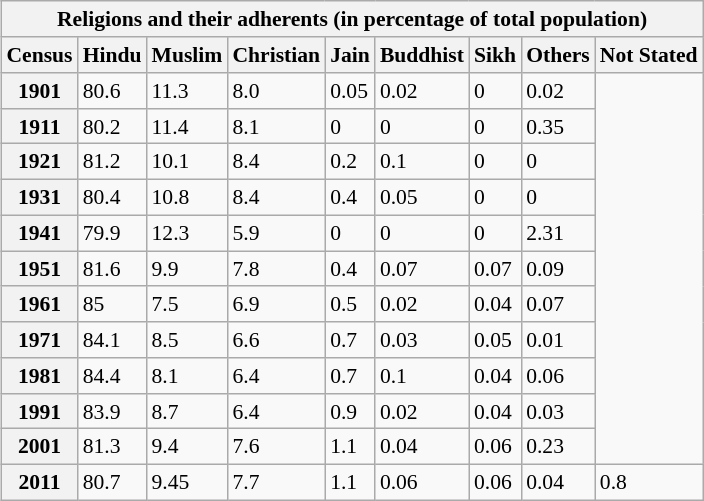<table class="wikitable" align="right" style="font-size: 90%">
<tr>
<th colspan="9">Religions and their adherents (in percentage of total population)</th>
</tr>
<tr>
<th>Census</th>
<th>Hindu</th>
<th>Muslim</th>
<th>Christian</th>
<th>Jain</th>
<th>Buddhist</th>
<th>Sikh</th>
<th>Others</th>
<th>Not Stated</th>
</tr>
<tr>
<th>1901</th>
<td>80.6</td>
<td>11.3</td>
<td>8.0</td>
<td>0.05</td>
<td>0.02</td>
<td>0</td>
<td>0.02</td>
</tr>
<tr>
<th>1911</th>
<td>80.2</td>
<td>11.4</td>
<td>8.1</td>
<td>0</td>
<td>0</td>
<td>0</td>
<td>0.35</td>
</tr>
<tr>
<th>1921</th>
<td>81.2</td>
<td>10.1</td>
<td>8.4</td>
<td>0.2</td>
<td>0.1</td>
<td>0</td>
<td>0</td>
</tr>
<tr>
<th>1931</th>
<td>80.4</td>
<td>10.8</td>
<td>8.4</td>
<td>0.4</td>
<td>0.05</td>
<td>0</td>
<td>0</td>
</tr>
<tr>
<th>1941</th>
<td>79.9</td>
<td>12.3</td>
<td>5.9</td>
<td>0</td>
<td>0</td>
<td>0</td>
<td>2.31</td>
</tr>
<tr>
<th>1951</th>
<td>81.6</td>
<td>9.9</td>
<td>7.8</td>
<td>0.4</td>
<td>0.07</td>
<td>0.07</td>
<td>0.09</td>
</tr>
<tr>
<th>1961</th>
<td>85</td>
<td>7.5</td>
<td>6.9</td>
<td>0.5</td>
<td>0.02</td>
<td>0.04</td>
<td>0.07</td>
</tr>
<tr>
<th>1971</th>
<td>84.1</td>
<td>8.5</td>
<td>6.6</td>
<td>0.7</td>
<td>0.03</td>
<td>0.05</td>
<td>0.01</td>
</tr>
<tr>
<th>1981</th>
<td>84.4</td>
<td>8.1</td>
<td>6.4</td>
<td>0.7</td>
<td>0.1</td>
<td>0.04</td>
<td>0.06</td>
</tr>
<tr>
<th>1991</th>
<td>83.9</td>
<td>8.7</td>
<td>6.4</td>
<td>0.9</td>
<td>0.02</td>
<td>0.04</td>
<td>0.03</td>
</tr>
<tr>
<th>2001</th>
<td>81.3</td>
<td>9.4</td>
<td>7.6</td>
<td>1.1</td>
<td>0.04</td>
<td>0.06</td>
<td>0.23</td>
</tr>
<tr>
<th>2011</th>
<td>80.7</td>
<td>9.45</td>
<td>7.7</td>
<td>1.1</td>
<td>0.06</td>
<td>0.06</td>
<td>0.04</td>
<td>0.8</td>
</tr>
</table>
